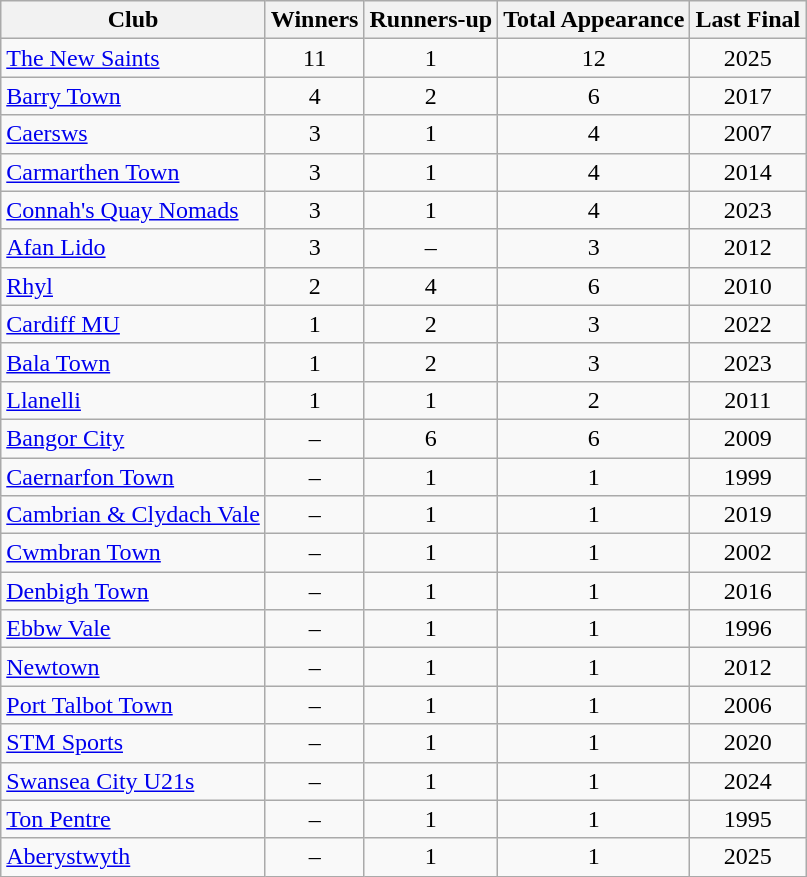<table class="wikitable sortable" style="text-align: center;">
<tr>
<th>Club</th>
<th>Winners</th>
<th>Runners-up</th>
<th>Total Appearance</th>
<th>Last Final</th>
</tr>
<tr>
<td align=left><a href='#'>The New Saints</a></td>
<td>11</td>
<td>1</td>
<td>12</td>
<td>2025</td>
</tr>
<tr>
<td align=left><a href='#'>Barry Town</a></td>
<td>4</td>
<td>2</td>
<td>6</td>
<td>2017</td>
</tr>
<tr>
<td align=left><a href='#'>Caersws</a></td>
<td>3</td>
<td>1</td>
<td>4</td>
<td>2007</td>
</tr>
<tr>
<td align=left><a href='#'>Carmarthen Town</a></td>
<td>3</td>
<td>1</td>
<td>4</td>
<td>2014</td>
</tr>
<tr>
<td align=left><a href='#'>Connah's Quay Nomads</a></td>
<td>3</td>
<td>1</td>
<td>4</td>
<td>2023</td>
</tr>
<tr>
<td align=left><a href='#'>Afan Lido</a></td>
<td>3</td>
<td>–</td>
<td>3</td>
<td>2012</td>
</tr>
<tr>
<td align=left><a href='#'>Rhyl</a></td>
<td>2</td>
<td>4</td>
<td>6</td>
<td>2010</td>
</tr>
<tr>
<td align=left><a href='#'>Cardiff MU</a></td>
<td>1</td>
<td>2</td>
<td>3</td>
<td>2022</td>
</tr>
<tr>
<td align=left><a href='#'>Bala Town</a></td>
<td>1</td>
<td>2</td>
<td>3</td>
<td>2023</td>
</tr>
<tr>
<td align=left><a href='#'>Llanelli</a></td>
<td>1</td>
<td>1</td>
<td>2</td>
<td>2011</td>
</tr>
<tr>
<td align=left><a href='#'>Bangor City</a></td>
<td>–</td>
<td>6</td>
<td>6</td>
<td>2009</td>
</tr>
<tr>
<td align=left><a href='#'>Caernarfon Town</a></td>
<td>–</td>
<td>1</td>
<td>1</td>
<td>1999</td>
</tr>
<tr>
<td align="left"><a href='#'>Cambrian & Clydach Vale</a></td>
<td>–</td>
<td>1</td>
<td>1</td>
<td>2019</td>
</tr>
<tr>
<td align=left><a href='#'>Cwmbran Town</a></td>
<td>–</td>
<td>1</td>
<td>1</td>
<td>2002</td>
</tr>
<tr>
<td align=left><a href='#'>Denbigh Town</a></td>
<td>–</td>
<td>1</td>
<td>1</td>
<td>2016</td>
</tr>
<tr>
<td align=left><a href='#'>Ebbw Vale</a></td>
<td>–</td>
<td>1</td>
<td>1</td>
<td>1996</td>
</tr>
<tr>
<td align="left"><a href='#'>Newtown</a></td>
<td>–</td>
<td>1</td>
<td>1</td>
<td>2012</td>
</tr>
<tr>
<td align=left><a href='#'>Port Talbot Town</a></td>
<td>–</td>
<td>1</td>
<td>1</td>
<td>2006</td>
</tr>
<tr>
<td align=left><a href='#'>STM Sports</a></td>
<td>–</td>
<td>1</td>
<td>1</td>
<td>2020</td>
</tr>
<tr>
<td align=left><a href='#'>Swansea City U21s</a></td>
<td>–</td>
<td>1</td>
<td>1</td>
<td>2024</td>
</tr>
<tr>
<td align="left"><a href='#'>Ton Pentre</a></td>
<td>–</td>
<td>1</td>
<td>1</td>
<td>1995</td>
</tr>
<tr>
<td align="left"><a href='#'> Aberystwyth</a></td>
<td>–</td>
<td>1</td>
<td>1</td>
<td>2025</td>
</tr>
</table>
